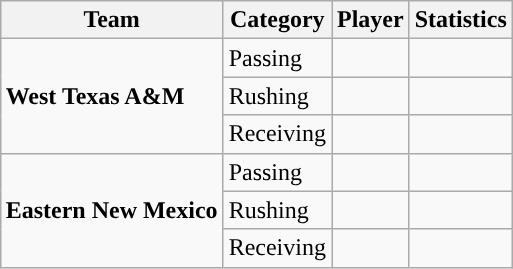<table class="wikitable" style="float: right;">
<tr>
<th>Team</th>
<th>Category</th>
<th>Player</th>
<th>Statistics</th>
</tr>
<tr>
<td rowspan=3><strong>West Texas A&M</strong></td>
<td>Passing</td>
<td></td>
<td></td>
</tr>
<tr>
<td>Rushing</td>
<td></td>
<td></td>
</tr>
<tr>
<td>Receiving</td>
<td></td>
<td></td>
</tr>
<tr>
<td rowspan=3><strong>Eastern New Mexico</strong></td>
<td>Passing</td>
<td></td>
<td></td>
</tr>
<tr>
<td>Rushing</td>
<td></td>
<td></td>
</tr>
<tr>
<td>Receiving</td>
<td></td>
<td></td>
</tr>
</table>
